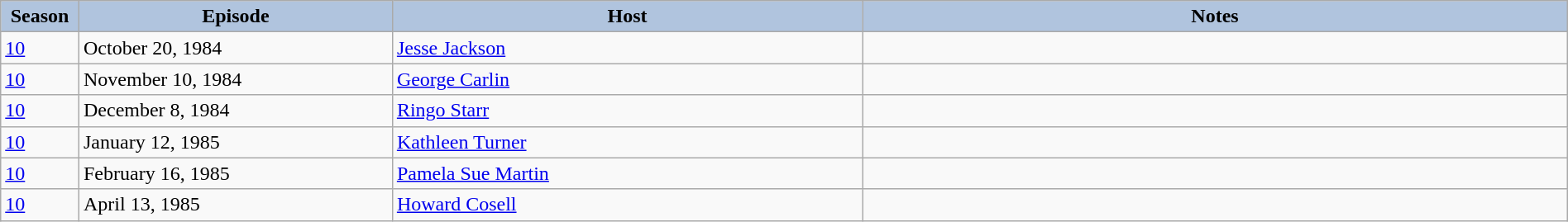<table class="wikitable" style="width:100%;">
<tr>
<th style="background:#B0C4DE;" width="5%">Season</th>
<th style="background:#B0C4DE;" width="20%">Episode</th>
<th style="background:#B0C4DE;" width="30%">Host</th>
<th style="background:#B0C4DE;" width="45%">Notes</th>
</tr>
<tr>
<td><a href='#'>10</a></td>
<td>October 20, 1984</td>
<td><a href='#'>Jesse Jackson</a></td>
<td></td>
</tr>
<tr>
<td><a href='#'>10</a></td>
<td>November 10, 1984</td>
<td><a href='#'>George Carlin</a></td>
<td></td>
</tr>
<tr>
<td><a href='#'>10</a></td>
<td>December 8, 1984</td>
<td><a href='#'>Ringo Starr</a></td>
<td></td>
</tr>
<tr>
<td><a href='#'>10</a></td>
<td>January 12, 1985</td>
<td><a href='#'>Kathleen Turner</a></td>
<td></td>
</tr>
<tr>
<td><a href='#'>10</a></td>
<td>February 16, 1985</td>
<td><a href='#'>Pamela Sue Martin</a></td>
<td></td>
</tr>
<tr>
<td><a href='#'>10</a></td>
<td>April 13, 1985</td>
<td><a href='#'>Howard Cosell</a></td>
<td></td>
</tr>
</table>
